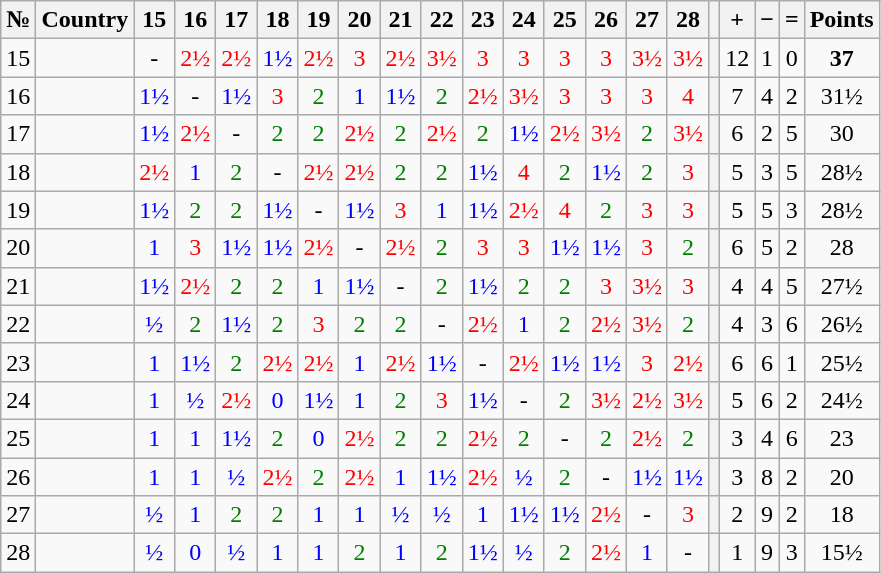<table class="wikitable" style="text-align:center">
<tr>
<th>№</th>
<th>Country</th>
<th>15</th>
<th>16</th>
<th>17</th>
<th>18</th>
<th>19</th>
<th>20</th>
<th>21</th>
<th>22</th>
<th>23</th>
<th>24</th>
<th>25</th>
<th>26</th>
<th>27</th>
<th>28</th>
<th></th>
<th>+</th>
<th>−</th>
<th>=</th>
<th>Points</th>
</tr>
<tr>
<td>15</td>
<td style="text-align: left"></td>
<td>-</td>
<td style="color:red;">2½</td>
<td style="color:red;">2½</td>
<td style="color:blue;">1½</td>
<td style="color:red;">2½</td>
<td style="color:red;">3</td>
<td style="color:red;">2½</td>
<td style="color:red;">3½</td>
<td style="color:red;">3</td>
<td style="color:red;">3</td>
<td style="color:red;">3</td>
<td style="color:red;">3</td>
<td style="color:red;">3½</td>
<td style="color:red;">3½</td>
<th></th>
<td>12</td>
<td>1</td>
<td>0</td>
<td><strong>37 </strong></td>
</tr>
<tr>
<td>16</td>
<td style="text-align: left"></td>
<td style="color:blue;">1½</td>
<td>-</td>
<td style="color:blue;">1½</td>
<td style="color:red;">3</td>
<td style="color:green;">2</td>
<td style="color:blue;">1</td>
<td style="color:blue;">1½</td>
<td style="color:green;">2</td>
<td style="color:red;">2½</td>
<td style="color:red;">3½</td>
<td style="color:red;">3</td>
<td style="color:red;">3</td>
<td style="color:red;">3</td>
<td style="color:red;">4</td>
<th></th>
<td>7</td>
<td>4</td>
<td>2</td>
<td>31½</td>
</tr>
<tr>
<td>17</td>
<td style="text-align: left"></td>
<td style="color:blue;">1½</td>
<td style="color:red;">2½</td>
<td>-</td>
<td style="color:green;">2</td>
<td style="color:green;">2</td>
<td style="color:red;">2½</td>
<td style="color:green;">2</td>
<td style="color:red;">2½</td>
<td style="color:green;">2</td>
<td style="color:blue;">1½</td>
<td style="color:red;">2½</td>
<td style="color:red;">3½</td>
<td style="color:green;">2</td>
<td style="color:red;">3½</td>
<th></th>
<td>6</td>
<td>2</td>
<td>5</td>
<td>30</td>
</tr>
<tr>
<td>18</td>
<td style="text-align: left"></td>
<td style="color:red;">2½</td>
<td style="color:blue;">1</td>
<td style="color:green;">2</td>
<td>-</td>
<td style="color:red;">2½</td>
<td style="color:red;">2½</td>
<td style="color:green;">2</td>
<td style="color:green;">2</td>
<td style="color:blue;">1½</td>
<td style="color:red;">4</td>
<td style="color:green;">2</td>
<td style="color:blue;">1½</td>
<td style="color:green;">2</td>
<td style="color:red;">3</td>
<th></th>
<td>5</td>
<td>3</td>
<td>5</td>
<td>28½</td>
</tr>
<tr>
<td>19</td>
<td style="text-align: left"></td>
<td style="color:blue;">1½</td>
<td style="color:green;">2</td>
<td style="color:green;">2</td>
<td style="color:blue;">1½</td>
<td>-</td>
<td style="color:blue;">1½</td>
<td style="color:red;">3</td>
<td style="color:blue;">1</td>
<td style="color:blue;">1½</td>
<td style="color:red;">2½</td>
<td style="color:red;">4</td>
<td style="color:green;">2</td>
<td style="color:red;">3</td>
<td style="color:red;">3</td>
<th></th>
<td>5</td>
<td>5</td>
<td>3</td>
<td>28½</td>
</tr>
<tr>
<td>20</td>
<td style="text-align: left"></td>
<td style="color:blue;">1</td>
<td style="color:red;">3</td>
<td style="color:blue;">1½</td>
<td style="color:blue;">1½</td>
<td style="color:red;">2½</td>
<td>-</td>
<td style="color:red;">2½</td>
<td style="color:green;">2</td>
<td style="color:red;">3</td>
<td style="color:red;">3</td>
<td style="color:blue;">1½</td>
<td style="color:blue;">1½</td>
<td style="color:red;">3</td>
<td style="color:green;">2</td>
<th></th>
<td>6</td>
<td>5</td>
<td>2</td>
<td>28</td>
</tr>
<tr>
<td>21</td>
<td style="text-align: left"></td>
<td style="color:blue;">1½</td>
<td style="color:red;">2½</td>
<td style="color:green;">2</td>
<td style="color:green;">2</td>
<td style="color:blue;">1</td>
<td style="color:blue;">1½</td>
<td>-</td>
<td style="color:green;">2</td>
<td style="color:blue;">1½</td>
<td style="color:green;">2</td>
<td style="color:green;">2</td>
<td style="color:red;">3</td>
<td style="color:red;">3½</td>
<td style="color:red;">3</td>
<th></th>
<td>4</td>
<td>4</td>
<td>5</td>
<td>27½</td>
</tr>
<tr>
<td>22</td>
<td style="text-align: left"></td>
<td style="color:blue;">½</td>
<td style="color:green;">2</td>
<td style="color:blue;">1½</td>
<td style="color:green;">2</td>
<td style="color:red;">3</td>
<td style="color:green;">2</td>
<td style="color:green;">2</td>
<td>-</td>
<td style="color:red;">2½</td>
<td style="color:blue;">1</td>
<td style="color:green;">2</td>
<td style="color:red;">2½</td>
<td style="color:red;">3½</td>
<td style="color:green;">2</td>
<th></th>
<td>4</td>
<td>3</td>
<td>6</td>
<td>26½</td>
</tr>
<tr>
<td>23</td>
<td style="text-align: left"></td>
<td style="color:blue;">1</td>
<td style="color:blue;">1½</td>
<td style="color:green;">2</td>
<td style="color:red;">2½</td>
<td style="color:red;">2½</td>
<td style="color:blue;">1</td>
<td style="color:red;">2½</td>
<td style="color:blue;">1½</td>
<td>-</td>
<td style="color:red;">2½</td>
<td style="color:blue;">1½</td>
<td style="color:blue;">1½</td>
<td style="color:red;">3</td>
<td style="color:red;">2½</td>
<th></th>
<td>6</td>
<td>6</td>
<td>1</td>
<td>25½</td>
</tr>
<tr>
<td>24</td>
<td style="text-align: left"></td>
<td style="color:blue;">1</td>
<td style="color:blue;">½</td>
<td style="color:red;">2½</td>
<td style="color:blue;">0</td>
<td style="color:blue;">1½</td>
<td style="color:blue;">1</td>
<td style="color:green;">2</td>
<td style="color:red;">3</td>
<td style="color:blue;">1½</td>
<td>-</td>
<td style="color:green;">2</td>
<td style="color:red;">3½</td>
<td style="color:red;">2½</td>
<td style="color:red;">3½</td>
<th></th>
<td>5</td>
<td>6</td>
<td>2</td>
<td>24½</td>
</tr>
<tr>
<td>25</td>
<td style="text-align: left"></td>
<td style="color:blue;">1</td>
<td style="color:blue;">1</td>
<td style="color:blue;">1½</td>
<td style="color:green;">2</td>
<td style="color:blue;">0</td>
<td style="color:red;">2½</td>
<td style="color:green;">2</td>
<td style="color:green;">2</td>
<td style="color:red;">2½</td>
<td style="color:green;">2</td>
<td>-</td>
<td style="color:green;">2</td>
<td style="color:red;">2½</td>
<td style="color:green;">2</td>
<th></th>
<td>3</td>
<td>4</td>
<td>6</td>
<td>23</td>
</tr>
<tr>
<td>26</td>
<td style="text-align: left"></td>
<td style="color:blue;">1</td>
<td style="color:blue;">1</td>
<td style="color:blue;">½</td>
<td style="color:red;">2½</td>
<td style="color:green;">2</td>
<td style="color:red;">2½</td>
<td style="color:blue;">1</td>
<td style="color:blue;">1½</td>
<td style="color:red;">2½</td>
<td style="color:blue;">½</td>
<td style="color:green;">2</td>
<td>-</td>
<td style="color:blue;">1½</td>
<td style="color:blue;">1½</td>
<th></th>
<td>3</td>
<td>8</td>
<td>2</td>
<td>20</td>
</tr>
<tr>
<td>27</td>
<td style="text-align: left"></td>
<td style="color:blue;">½</td>
<td style="color:blue;">1</td>
<td style="color:green;">2</td>
<td style="color:green;">2</td>
<td style="color:blue;">1</td>
<td style="color:blue;">1</td>
<td style="color:blue;">½</td>
<td style="color:blue;">½</td>
<td style="color:blue;">1</td>
<td style="color:blue;">1½</td>
<td style="color:blue;">1½</td>
<td style="color:red;">2½</td>
<td>-</td>
<td style="color:red;">3</td>
<th></th>
<td>2</td>
<td>9</td>
<td>2</td>
<td>18</td>
</tr>
<tr>
<td>28</td>
<td style="text-align: left"></td>
<td style="color:blue;">½</td>
<td style="color:blue;">0</td>
<td style="color:blue;">½</td>
<td style="color:blue;">1</td>
<td style="color:blue;">1</td>
<td style="color:green;">2</td>
<td style="color:blue;">1</td>
<td style="color:green;">2</td>
<td style="color:blue;">1½</td>
<td style="color:blue;">½</td>
<td style="color:green;">2</td>
<td style="color:red;">2½</td>
<td style="color:blue;">1</td>
<td>-</td>
<th></th>
<td>1</td>
<td>9</td>
<td>3</td>
<td>15½</td>
</tr>
</table>
